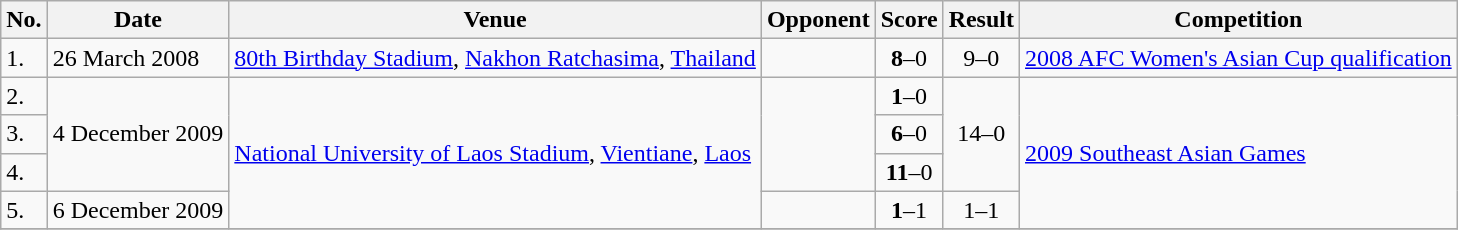<table class="wikitable">
<tr>
<th>No.</th>
<th>Date</th>
<th>Venue</th>
<th>Opponent</th>
<th>Score</th>
<th>Result</th>
<th>Competition</th>
</tr>
<tr>
<td>1.</td>
<td>26 March 2008</td>
<td><a href='#'>80th Birthday Stadium</a>, <a href='#'>Nakhon Ratchasima</a>, <a href='#'>Thailand</a></td>
<td></td>
<td align=center><strong>8</strong>–0</td>
<td align=center>9–0</td>
<td><a href='#'>2008 AFC Women's Asian Cup qualification</a></td>
</tr>
<tr>
<td>2.</td>
<td rowspan=3>4 December 2009</td>
<td rowspan=4><a href='#'>National University of Laos Stadium</a>, <a href='#'>Vientiane</a>, <a href='#'>Laos</a></td>
<td rowspan=3></td>
<td align=center><strong>1</strong>–0</td>
<td rowspan=3 align=center>14–0</td>
<td rowspan=4><a href='#'>2009 Southeast Asian Games</a></td>
</tr>
<tr>
<td>3.</td>
<td align=center><strong>6</strong>–0</td>
</tr>
<tr>
<td>4.</td>
<td align=center><strong>11</strong>–0</td>
</tr>
<tr>
<td>5.</td>
<td>6 December 2009</td>
<td></td>
<td align=center><strong>1</strong>–1</td>
<td align=center>1–1</td>
</tr>
<tr>
</tr>
</table>
